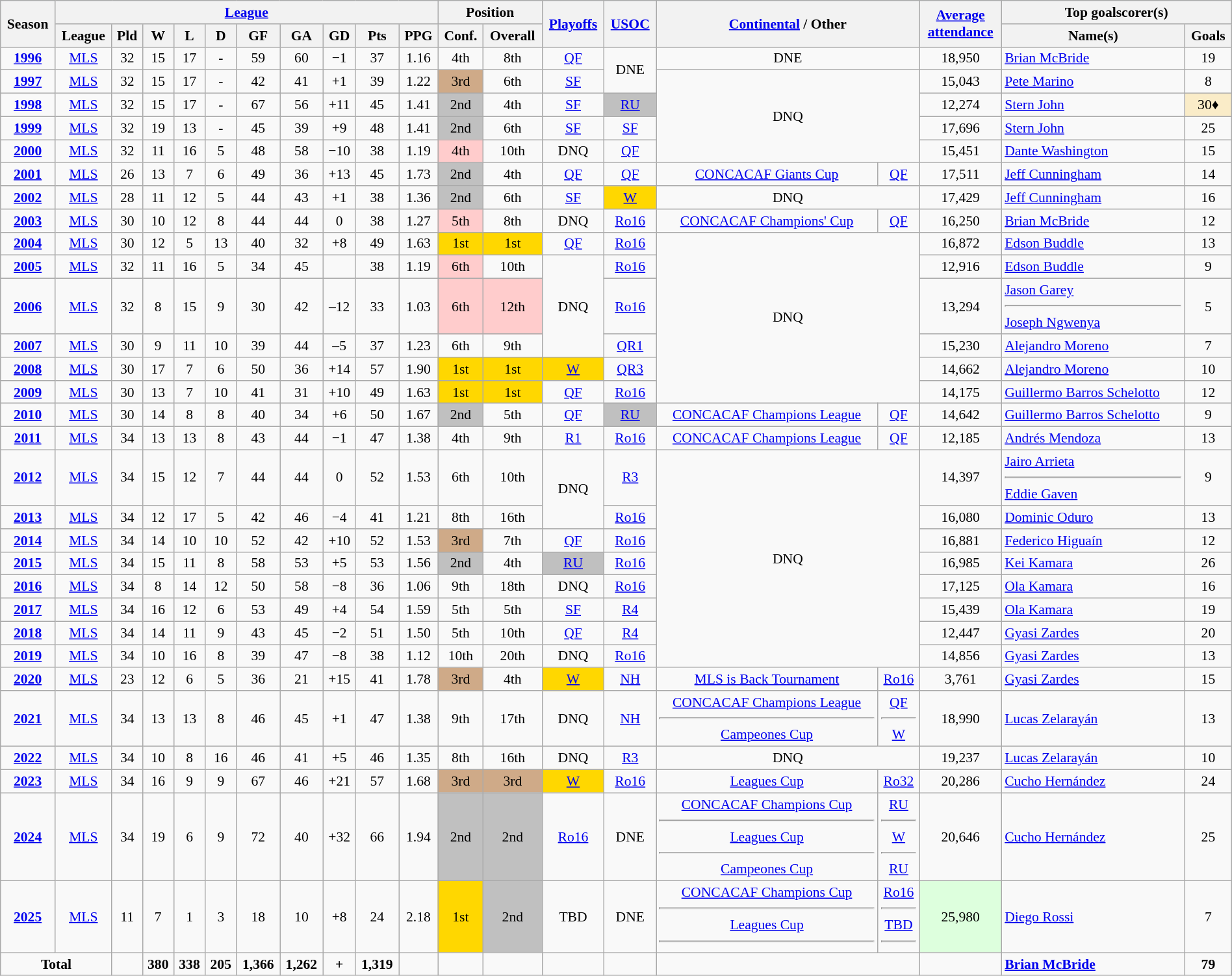<table class="wikitable" width=100% style="font-size:90%; text-align:center;">
<tr style="background:#f0f6ff;">
<th rowspan=2>Season</th>
<th colspan="10"><a href='#'>League</a></th>
<th colspan=2>Position</th>
<th rowspan=2><a href='#'>Playoffs</a></th>
<th rowspan=2><a href='#'>USOC</a></th>
<th rowspan=2 colspan=2><a href='#'>Continental</a> / Other</th>
<th rowspan=2><a href='#'>Average <br> attendance</a></th>
<th colspan=2>Top goalscorer(s)</th>
</tr>
<tr>
<th>League</th>
<th>Pld</th>
<th>W</th>
<th>L</th>
<th>D</th>
<th>GF</th>
<th>GA</th>
<th>GD</th>
<th>Pts</th>
<th>PPG</th>
<th>Conf.</th>
<th>Overall</th>
<th>Name(s)</th>
<th>Goals</th>
</tr>
<tr>
<td><strong><a href='#'>1996</a></strong></td>
<td><a href='#'>MLS</a></td>
<td>32</td>
<td>15</td>
<td>17</td>
<td>-</td>
<td>59</td>
<td>60</td>
<td>−1</td>
<td>37</td>
<td>1.16</td>
<td>4th</td>
<td>8th</td>
<td><a href='#'>QF</a></td>
<td rowspan=2>DNE</td>
<td colspan=2>DNE</td>
<td>18,950</td>
<td align="left"> <a href='#'>Brian McBride</a></td>
<td>19</td>
</tr>
<tr>
<td><strong><a href='#'>1997</a></strong></td>
<td><a href='#'>MLS</a></td>
<td>32</td>
<td>15</td>
<td>17</td>
<td>-</td>
<td>42</td>
<td>41</td>
<td>+1</td>
<td>39</td>
<td>1.22</td>
<td bgcolor=CFAA88>3rd</td>
<td>6th</td>
<td><a href='#'>SF</a></td>
<td colspan=2 rowspan=4>DNQ</td>
<td>15,043</td>
<td align="left"> <a href='#'>Pete Marino</a></td>
<td>8</td>
</tr>
<tr>
<td><strong><a href='#'>1998</a></strong></td>
<td><a href='#'>MLS</a></td>
<td>32</td>
<td>15</td>
<td>17</td>
<td>-</td>
<td>67</td>
<td>56</td>
<td>+11</td>
<td>45</td>
<td>1.41</td>
<td bgcolor=silver>2nd</td>
<td>4th</td>
<td><a href='#'>SF</a></td>
<td bgcolor=silver><a href='#'>RU</a></td>
<td>12,274</td>
<td align="left"> <a href='#'>Stern John</a></td>
<td style=background:#FAECC8;">30♦</td>
</tr>
<tr>
<td><strong><a href='#'>1999</a></strong></td>
<td><a href='#'>MLS</a></td>
<td>32</td>
<td>19</td>
<td>13</td>
<td>-</td>
<td>45</td>
<td>39</td>
<td>+9</td>
<td>48</td>
<td>1.41</td>
<td bgcolor=silver>2nd</td>
<td>6th</td>
<td><a href='#'>SF</a></td>
<td><a href='#'>SF</a></td>
<td>17,696</td>
<td align="left"> <a href='#'>Stern John</a></td>
<td>25</td>
</tr>
<tr>
<td><strong><a href='#'>2000</a></strong></td>
<td><a href='#'>MLS</a></td>
<td>32</td>
<td>11</td>
<td>16</td>
<td>5</td>
<td>48</td>
<td>58</td>
<td>−10</td>
<td>38</td>
<td>1.19</td>
<td style=background:#FFCCCC>4th</td>
<td>10th</td>
<td>DNQ</td>
<td><a href='#'>QF</a></td>
<td>15,451</td>
<td align="left"> <a href='#'>Dante Washington</a></td>
<td>15</td>
</tr>
<tr>
<td><strong><a href='#'>2001</a></strong></td>
<td><a href='#'>MLS</a></td>
<td>26</td>
<td>13</td>
<td>7</td>
<td>6</td>
<td>49</td>
<td>36</td>
<td>+13</td>
<td>45</td>
<td>1.73</td>
<td bgcolor=silver>2nd</td>
<td>4th</td>
<td><a href='#'>QF</a></td>
<td><a href='#'>QF</a></td>
<td><a href='#'>CONCACAF Giants Cup</a></td>
<td><a href='#'>QF</a></td>
<td>17,511</td>
<td align="left"> <a href='#'>Jeff Cunningham</a></td>
<td>14</td>
</tr>
<tr>
<td><strong><a href='#'>2002</a></strong></td>
<td><a href='#'>MLS</a></td>
<td>28</td>
<td>11</td>
<td>12</td>
<td>5</td>
<td>44</td>
<td>43</td>
<td>+1</td>
<td>38</td>
<td>1.36</td>
<td bgcolor=silver>2nd</td>
<td>6th</td>
<td><a href='#'>SF</a></td>
<td bgcolor=gold><a href='#'>W</a></td>
<td colspan=2>DNQ</td>
<td>17,429</td>
<td align="left"> <a href='#'>Jeff Cunningham</a></td>
<td>16</td>
</tr>
<tr>
<td><strong><a href='#'>2003</a></strong></td>
<td><a href='#'>MLS</a></td>
<td>30</td>
<td>10</td>
<td>12</td>
<td>8</td>
<td>44</td>
<td>44</td>
<td>0</td>
<td>38</td>
<td>1.27</td>
<td style=background:#FFCCCC>5th</td>
<td>8th</td>
<td>DNQ</td>
<td><a href='#'>Ro16</a></td>
<td><a href='#'>CONCACAF Champions' Cup</a></td>
<td><a href='#'>QF</a></td>
<td>16,250</td>
<td align="left"> <a href='#'>Brian McBride</a></td>
<td>12</td>
</tr>
<tr>
<td><strong><a href='#'>2004</a></strong></td>
<td><a href='#'>MLS</a></td>
<td>30</td>
<td>12</td>
<td>5</td>
<td>13</td>
<td>40</td>
<td>32</td>
<td>+8</td>
<td>49</td>
<td>1.63</td>
<td bgcolor=gold>1st</td>
<td bgcolor=gold>1st</td>
<td><a href='#'>QF</a></td>
<td><a href='#'>Ro16</a></td>
<td colspan=2 rowspan=6>DNQ</td>
<td>16,872</td>
<td align="left"> <a href='#'>Edson Buddle</a></td>
<td>13</td>
</tr>
<tr>
<td><strong><a href='#'>2005</a></strong></td>
<td><a href='#'>MLS</a></td>
<td>32</td>
<td>11</td>
<td>16</td>
<td>5</td>
<td>34</td>
<td>45</td>
<td></td>
<td>38</td>
<td>1.19</td>
<td style=background:#FFCCCC>6th</td>
<td>10th</td>
<td rowspan=3>DNQ</td>
<td><a href='#'>Ro16</a></td>
<td>12,916</td>
<td align="left"> <a href='#'>Edson Buddle</a></td>
<td>9</td>
</tr>
<tr>
<td><strong><a href='#'>2006</a></strong></td>
<td><a href='#'>MLS</a></td>
<td>32</td>
<td>8</td>
<td>15</td>
<td>9</td>
<td>30</td>
<td>42</td>
<td>–12</td>
<td>33</td>
<td>1.03</td>
<td style=background:#FFCCCC>6th</td>
<td style=background:#FFCCCC>12th</td>
<td><a href='#'>Ro16</a></td>
<td>13,294</td>
<td align="left"> <a href='#'>Jason Garey</a> <hr>  <a href='#'>Joseph Ngwenya</a></td>
<td>5</td>
</tr>
<tr>
<td><strong><a href='#'>2007</a></strong></td>
<td><a href='#'>MLS</a></td>
<td>30</td>
<td>9</td>
<td>11</td>
<td>10</td>
<td>39</td>
<td>44</td>
<td>–5</td>
<td>37</td>
<td>1.23</td>
<td>6th</td>
<td>9th</td>
<td><a href='#'>QR1</a></td>
<td>15,230</td>
<td align="left"> <a href='#'>Alejandro Moreno</a></td>
<td>7</td>
</tr>
<tr>
<td><strong><a href='#'>2008</a></strong></td>
<td><a href='#'>MLS</a></td>
<td>30</td>
<td>17</td>
<td>7</td>
<td>6</td>
<td>50</td>
<td>36</td>
<td>+14</td>
<td>57</td>
<td>1.90</td>
<td bgcolor=gold>1st</td>
<td bgcolor=gold>1st</td>
<td bgcolor=gold><a href='#'>W</a></td>
<td><a href='#'>QR3</a></td>
<td>14,662</td>
<td align="left"> <a href='#'>Alejandro Moreno</a></td>
<td>10</td>
</tr>
<tr>
<td><strong><a href='#'>2009</a></strong></td>
<td><a href='#'>MLS</a></td>
<td>30</td>
<td>13</td>
<td>7</td>
<td>10</td>
<td>41</td>
<td>31</td>
<td>+10</td>
<td>49</td>
<td>1.63</td>
<td bgcolor=gold>1st</td>
<td bgcolor=gold>1st</td>
<td><a href='#'>QF</a></td>
<td><a href='#'>Ro16</a></td>
<td>14,175</td>
<td align="left"> <a href='#'>Guillermo Barros Schelotto</a></td>
<td>12</td>
</tr>
<tr>
<td><strong><a href='#'>2010</a></strong></td>
<td><a href='#'>MLS</a></td>
<td>30</td>
<td>14</td>
<td>8</td>
<td>8</td>
<td>40</td>
<td>34</td>
<td>+6</td>
<td>50</td>
<td>1.67</td>
<td bgcolor=silver>2nd</td>
<td>5th</td>
<td><a href='#'>QF</a></td>
<td bgcolor=silver><a href='#'>RU</a></td>
<td><a href='#'>CONCACAF Champions League</a></td>
<td><a href='#'>QF</a></td>
<td>14,642</td>
<td align="left"> <a href='#'>Guillermo Barros Schelotto</a></td>
<td>9</td>
</tr>
<tr>
<td><strong><a href='#'>2011</a></strong></td>
<td><a href='#'>MLS</a></td>
<td>34</td>
<td>13</td>
<td>13</td>
<td>8</td>
<td>43</td>
<td>44</td>
<td>−1</td>
<td>47</td>
<td>1.38</td>
<td>4th</td>
<td>9th</td>
<td><a href='#'>R1</a></td>
<td><a href='#'>Ro16</a></td>
<td><a href='#'>CONCACAF Champions League</a></td>
<td><a href='#'>QF</a></td>
<td>12,185</td>
<td align="left"> <a href='#'>Andrés Mendoza</a></td>
<td>13</td>
</tr>
<tr>
<td><strong><a href='#'>2012</a></strong></td>
<td><a href='#'>MLS</a></td>
<td>34</td>
<td>15</td>
<td>12</td>
<td>7</td>
<td>44</td>
<td>44</td>
<td>0</td>
<td>52</td>
<td>1.53</td>
<td>6th</td>
<td>10th</td>
<td rowspan=2>DNQ</td>
<td><a href='#'>R3</a></td>
<td colspan=2 rowspan=8>DNQ</td>
<td>14,397</td>
<td align="left"> <a href='#'>Jairo Arrieta</a> <hr>  <a href='#'>Eddie Gaven</a></td>
<td>9</td>
</tr>
<tr>
<td><strong><a href='#'>2013</a></strong></td>
<td><a href='#'>MLS</a></td>
<td>34</td>
<td>12</td>
<td>17</td>
<td>5</td>
<td>42</td>
<td>46</td>
<td>−4</td>
<td>41</td>
<td>1.21</td>
<td>8th</td>
<td>16th</td>
<td><a href='#'>Ro16</a></td>
<td>16,080</td>
<td align="left"> <a href='#'>Dominic Oduro</a></td>
<td>13</td>
</tr>
<tr>
<td><strong><a href='#'>2014</a></strong></td>
<td><a href='#'>MLS</a></td>
<td>34</td>
<td>14</td>
<td>10</td>
<td>10</td>
<td>52</td>
<td>42</td>
<td>+10</td>
<td>52</td>
<td>1.53</td>
<td bgcolor=CFAA88>3rd</td>
<td>7th</td>
<td><a href='#'>QF</a></td>
<td><a href='#'>Ro16</a></td>
<td>16,881</td>
<td align="left"> <a href='#'>Federico Higuaín</a></td>
<td>12</td>
</tr>
<tr>
<td><strong><a href='#'>2015</a></strong></td>
<td><a href='#'>MLS</a></td>
<td>34</td>
<td>15</td>
<td>11</td>
<td>8</td>
<td>58</td>
<td>53</td>
<td>+5</td>
<td>53</td>
<td>1.56</td>
<td bgcolor=silver>2nd</td>
<td>4th</td>
<td bgcolor=silver><a href='#'>RU</a></td>
<td><a href='#'>Ro16</a></td>
<td>16,985</td>
<td align="left"> <a href='#'>Kei Kamara</a></td>
<td>26</td>
</tr>
<tr>
<td><strong><a href='#'>2016</a></strong></td>
<td><a href='#'>MLS</a></td>
<td>34</td>
<td>8</td>
<td>14</td>
<td>12</td>
<td>50</td>
<td>58</td>
<td>−8</td>
<td>36</td>
<td>1.06</td>
<td>9th</td>
<td>18th</td>
<td>DNQ</td>
<td><a href='#'>Ro16</a></td>
<td>17,125</td>
<td align="left"> <a href='#'>Ola Kamara</a></td>
<td>16</td>
</tr>
<tr>
<td><strong><a href='#'>2017</a></strong></td>
<td><a href='#'>MLS</a></td>
<td>34</td>
<td>16</td>
<td>12</td>
<td>6</td>
<td>53</td>
<td>49</td>
<td>+4</td>
<td>54</td>
<td>1.59</td>
<td>5th</td>
<td>5th</td>
<td><a href='#'>SF</a></td>
<td><a href='#'>R4</a></td>
<td>15,439</td>
<td align="left"> <a href='#'>Ola Kamara</a></td>
<td>19</td>
</tr>
<tr>
<td><strong><a href='#'>2018</a></strong></td>
<td><a href='#'>MLS</a></td>
<td>34</td>
<td>14</td>
<td>11</td>
<td>9</td>
<td>43</td>
<td>45</td>
<td>−2</td>
<td>51</td>
<td>1.50</td>
<td>5th</td>
<td>10th</td>
<td><a href='#'>QF</a></td>
<td><a href='#'>R4</a></td>
<td>12,447</td>
<td align="left"> <a href='#'>Gyasi Zardes</a></td>
<td>20</td>
</tr>
<tr>
<td><strong><a href='#'>2019</a></strong></td>
<td><a href='#'>MLS</a></td>
<td>34</td>
<td>10</td>
<td>16</td>
<td>8</td>
<td>39</td>
<td>47</td>
<td>−8</td>
<td>38</td>
<td>1.12</td>
<td>10th</td>
<td>20th</td>
<td>DNQ</td>
<td><a href='#'>Ro16</a></td>
<td>14,856</td>
<td align="left"> <a href='#'>Gyasi Zardes</a></td>
<td>13</td>
</tr>
<tr>
<td><strong><a href='#'>2020</a></strong></td>
<td><a href='#'>MLS</a></td>
<td>23</td>
<td>12</td>
<td>6</td>
<td>5</td>
<td>36</td>
<td>21</td>
<td>+15</td>
<td>41</td>
<td>1.78</td>
<td bgcolor=CFAA88>3rd</td>
<td>4th</td>
<td bgcolor=gold><a href='#'>W</a></td>
<td><a href='#'>NH</a></td>
<td><a href='#'>MLS is Back Tournament</a></td>
<td><a href='#'>Ro16</a></td>
<td>3,761</td>
<td align="left"> <a href='#'>Gyasi Zardes</a></td>
<td>15</td>
</tr>
<tr>
<td><strong><a href='#'>2021</a></strong></td>
<td><a href='#'>MLS</a></td>
<td>34</td>
<td>13</td>
<td>13</td>
<td>8</td>
<td>46</td>
<td>45</td>
<td>+1</td>
<td>47</td>
<td>1.38</td>
<td>9th</td>
<td>17th</td>
<td>DNQ</td>
<td><a href='#'>NH</a></td>
<td><a href='#'>CONCACAF Champions League</a> <hr> <div><a href='#'>Campeones Cup</a></div></td>
<td><a href='#'>QF</a> <hr> <div><a href='#'>W</a></div></td>
<td>18,990</td>
<td align="left"> <a href='#'>Lucas Zelarayán</a></td>
<td>13</td>
</tr>
<tr>
<td><a href='#'><strong>2022</strong></a></td>
<td><a href='#'>MLS</a></td>
<td>34</td>
<td>10</td>
<td>8</td>
<td>16</td>
<td>46</td>
<td>41</td>
<td>+5</td>
<td>46</td>
<td>1.35</td>
<td>8th</td>
<td>16th</td>
<td>DNQ</td>
<td><a href='#'>R3</a></td>
<td colspan=2>DNQ</td>
<td>19,237</td>
<td align="left"> <a href='#'>Lucas Zelarayán</a></td>
<td>10</td>
</tr>
<tr>
<td><a href='#'><strong>2023</strong></a></td>
<td><a href='#'>MLS</a></td>
<td>34</td>
<td>16</td>
<td>9</td>
<td>9</td>
<td>67</td>
<td>46</td>
<td>+21</td>
<td>57</td>
<td>1.68</td>
<td bgcolor=CFAA88>3rd</td>
<td bgcolor=CFAA88>3rd</td>
<td bgcolor=gold><a href='#'>W</a></td>
<td><a href='#'>Ro16</a></td>
<td><a href='#'>Leagues Cup</a></td>
<td><a href='#'>Ro32</a></td>
<td>20,286</td>
<td align="left"> <a href='#'>Cucho Hernández</a></td>
<td>24</td>
</tr>
<tr>
<td><strong><a href='#'>2024</a></strong></td>
<td><a href='#'>MLS</a></td>
<td>34</td>
<td>19</td>
<td>6</td>
<td>9</td>
<td>72</td>
<td>40</td>
<td>+32</td>
<td>66</td>
<td>1.94</td>
<td bgcolor=silver>2nd</td>
<td bgcolor=silver>2nd</td>
<td><a href='#'>Ro16</a></td>
<td>DNE</td>
<td><div><a href='#'>CONCACAF Champions Cup</a> </div>  <hr> <div><a href='#'>Leagues Cup</a></div>  <hr> <div><a href='#'>Campeones Cup</a></div></td>
<td><div><a href='#'>RU</a> </div>  <hr> <div><a href='#'>W</a></div>  <hr><div><a href='#'>RU</a></div></td>
<td>20,646</td>
<td align="left"> <a href='#'>Cucho Hernández</a></td>
<td>25</td>
</tr>
<tr>
<td><strong><a href='#'>2025</a></strong></td>
<td><a href='#'>MLS</a></td>
<td>11</td>
<td>7</td>
<td>1</td>
<td>3</td>
<td>18</td>
<td>10</td>
<td>+8</td>
<td>24</td>
<td>2.18</td>
<td bgcolor=gold>1st</td>
<td bgcolor=silver>2nd</td>
<td>TBD</td>
<td>DNE</td>
<td><a href='#'>CONCACAF Champions Cup</a> <hr> <a href='#'>Leagues Cup</a> <hr></td>
<td><a href='#'>Ro16</a> <hr> <a href='#'>TBD</a> <hr></td>
<td style="background:#dfd;">25,980</td>
<td align="left"> <a href='#'>Diego Rossi</a></td>
<td>7</td>
</tr>
<tr>
<td colspan="2"><strong>Total</strong></td>
<td><strong></strong></td>
<td><strong>380</strong></td>
<td><strong>338</strong></td>
<td><strong>205</strong></td>
<td><strong>1,366</strong></td>
<td><strong>1,262</strong></td>
<td><strong>+</strong></td>
<td><strong>1,319</strong></td>
<td><strong></strong></td>
<td></td>
<td></td>
<td></td>
<td></td>
<td colspan="2"></td>
<td></td>
<td align="left"> <strong><a href='#'>Brian McBride</a></strong></td>
<td><strong>79</strong></td>
</tr>
</table>
